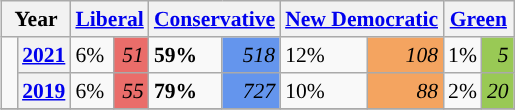<table class="wikitable" style="float:right; width:400; font-size:90%; margin-left:1em;">
<tr>
<th colspan="2" scope="col">Year</th>
<th colspan="2" scope="col"><a href='#'>Liberal</a></th>
<th colspan="2" scope="col"><a href='#'>Conservative</a></th>
<th colspan="2" scope="col"><a href='#'>New Democratic</a></th>
<th colspan="2" scope="col"><a href='#'>Green</a></th>
</tr>
<tr>
<td rowspan="2" style="width: 0.25em; background-color: "></td>
<th><a href='#'>2021</a></th>
<td>6%</td>
<td style="text-align:right; background:#EA6D6A;"><em>51</em></td>
<td><strong>59%</strong></td>
<td style="text-align:right; background:#6495ED;"><em>518</em></td>
<td>12%</td>
<td style="text-align:right; background:#F4A460;"><em>108</em></td>
<td>1%</td>
<td style="text-align:right; background:#99C955;"><em>5</em></td>
</tr>
<tr>
<th><a href='#'>2019</a></th>
<td>6%</td>
<td style="text-align:right; background:#EA6D6A;"><em>55</em></td>
<td><strong>79%</strong></td>
<td style="text-align:right; background:#6495ED;"><em>727</em></td>
<td>10%</td>
<td style="text-align:right; background:#F4A460;"><em>88</em></td>
<td>2%</td>
<td style="text-align:right; background:#99C955;"><em>20</em></td>
</tr>
<tr>
</tr>
</table>
